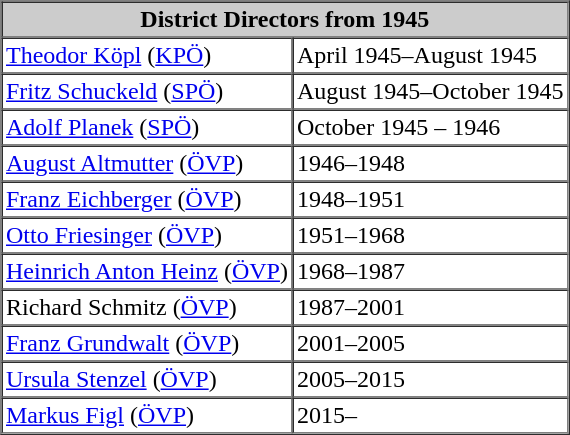<table border="1" cellpadding="2" cellspacing="0" align="center" style="margin-left:1em;">
<tr --- bgcolor="#CCCCCC">
<th colspan="2">District Directors from 1945</th>
</tr>
<tr --- bgcolor="#FFFFFF">
<td><a href='#'>Theodor Köpl</a> (<a href='#'>KPÖ</a>)</td>
<td>April 1945–August 1945</td>
</tr>
<tr --- bgcolor="#FFFFFF">
<td><a href='#'>Fritz Schuckeld</a> (<a href='#'>SPÖ</a>)</td>
<td>August 1945–October 1945</td>
</tr>
<tr --- bgcolor="#FFFFFF">
<td><a href='#'>Adolf Planek</a> (<a href='#'>SPÖ</a>)</td>
<td>October 1945 – 1946</td>
</tr>
<tr --- bgcolor="#FFFFFF">
<td><a href='#'>August Altmutter</a> (<a href='#'>ÖVP</a>)</td>
<td>1946–1948</td>
</tr>
<tr --- bgcolor="#FFFFFF">
<td><a href='#'>Franz Eichberger</a> (<a href='#'>ÖVP</a>)</td>
<td>1948–1951</td>
</tr>
<tr --- bgcolor="#FFFFFF">
<td><a href='#'>Otto Friesinger</a> (<a href='#'>ÖVP</a>)</td>
<td>1951–1968</td>
</tr>
<tr --- bgcolor="#FFFFFF">
<td><a href='#'>Heinrich Anton Heinz</a> (<a href='#'>ÖVP</a>)</td>
<td>1968–1987</td>
</tr>
<tr --- bgcolor="#FFFFFF">
<td>Richard Schmitz (<a href='#'>ÖVP</a>)</td>
<td>1987–2001</td>
</tr>
<tr --- bgcolor="#FFFFFF">
<td><a href='#'>Franz Grundwalt</a> (<a href='#'>ÖVP</a>)</td>
<td>2001–2005</td>
</tr>
<tr --- bgcolor="#FFFFFF">
<td><a href='#'>Ursula Stenzel</a> (<a href='#'>ÖVP</a>)</td>
<td>2005–2015</td>
</tr>
<tr --- bgcolor="#FFFFFF">
<td><a href='#'>Markus Figl</a> (<a href='#'>ÖVP</a>)</td>
<td>2015–</td>
</tr>
</table>
